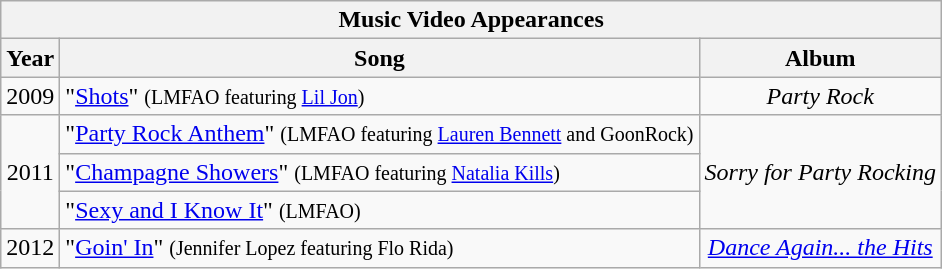<table class="wikitable">
<tr>
<th colspan="3">Music Video Appearances</th>
</tr>
<tr>
<th scope="col">Year</th>
<th scope="col">Song</th>
<th scope="col">Album</th>
</tr>
<tr>
<td style="text-align:center;" rowspan="1">2009</td>
<td>"<a href='#'>Shots</a>" <small>(LMFAO featuring <a href='#'>Lil Jon</a>)</small></td>
<td style="text-align:center;" rowspan="1"><em>Party Rock</em></td>
</tr>
<tr>
<td style="text-align:center;" rowspan="3">2011</td>
<td>"<a href='#'>Party Rock Anthem</a>" <small>(LMFAO featuring <a href='#'>Lauren Bennett</a> and GoonRock)</small></td>
<td style="text-align:center;" rowspan="3"><em>Sorry for Party Rocking</em></td>
</tr>
<tr>
<td>"<a href='#'>Champagne Showers</a>" <small>(LMFAO featuring <a href='#'>Natalia Kills</a>)</small></td>
</tr>
<tr>
<td>"<a href='#'>Sexy and I Know It</a>" <small>(LMFAO)</small></td>
</tr>
<tr>
<td style="text-align:center;" rowspan="1">2012</td>
<td>"<a href='#'>Goin' In</a>" <small>(Jennifer Lopez featuring Flo Rida)</small></td>
<td style="text-align:center;" rowspan="1"><em><a href='#'>Dance Again... the Hits</a></em></td>
</tr>
</table>
